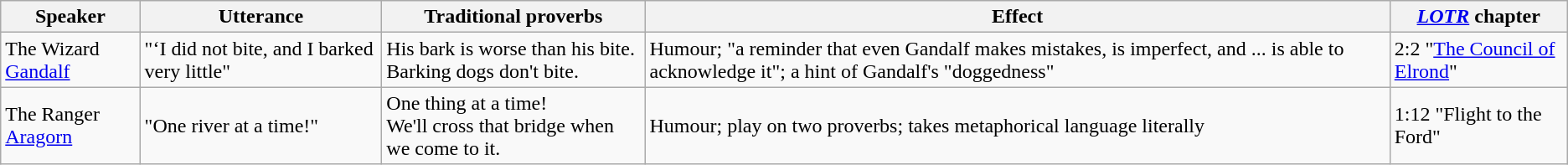<table class="wikitable">
<tr>
<th>Speaker</th>
<th>Utterance</th>
<th>Traditional proverbs</th>
<th>Effect</th>
<th><em><a href='#'>LOTR</a></em> chapter</th>
</tr>
<tr>
<td>The Wizard <a href='#'>Gandalf</a></td>
<td>"‘I did not bite, and I barked very little"</td>
<td>His bark is worse than his bite.<br>Barking dogs don't bite.</td>
<td>Humour; "a reminder that even Gandalf makes mistakes, is imperfect, and ... is able to acknowledge it"; a hint of Gandalf's "doggedness"</td>
<td>2:2 "<a href='#'>The Council of Elrond</a>"</td>
</tr>
<tr>
<td>The Ranger <a href='#'>Aragorn</a></td>
<td>"One river at a time!"</td>
<td>One thing at a time!<br>We'll cross that bridge when we come to it.</td>
<td>Humour; play on two proverbs; takes metaphorical language literally</td>
<td>1:12 "Flight to the Ford"</td>
</tr>
</table>
